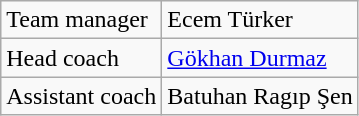<table class=wikitable>
<tr Ecem Türker>
<td>Team manager</td>
<td>Ecem Türker</td>
</tr>
<tr>
<td>Head coach</td>
<td> <a href='#'>Gökhan Durmaz</a></td>
</tr>
<tr>
<td>Assistant coach</td>
<td> Batuhan Ragıp Şen</td>
</tr>
</table>
